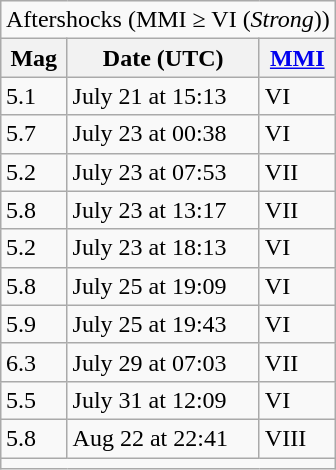<table style="float: right;" border="3" class="wikitable">
<tr>
<td colspan="3" style="text-align: center;">Aftershocks (MMI ≥ VI (<em>Strong</em>))</td>
</tr>
<tr>
<th>Mag</th>
<th>Date (UTC)</th>
<th><a href='#'>MMI</a></th>
</tr>
<tr>
<td>5.1 </td>
<td>July 21 at 15:13</td>
<td>VI</td>
</tr>
<tr>
<td>5.7 </td>
<td>July 23 at 00:38</td>
<td>VI</td>
</tr>
<tr>
<td>5.2 </td>
<td>July 23 at 07:53</td>
<td>VII</td>
</tr>
<tr>
<td>5.8 </td>
<td>July 23 at 13:17</td>
<td>VII</td>
</tr>
<tr>
<td>5.2 </td>
<td>July 23 at 18:13</td>
<td>VI</td>
</tr>
<tr>
<td>5.8 </td>
<td>July 25 at 19:09</td>
<td>VI</td>
</tr>
<tr>
<td>5.9 </td>
<td>July 25 at 19:43</td>
<td>VI</td>
</tr>
<tr>
<td>6.3 </td>
<td>July 29 at 07:03</td>
<td>VII</td>
</tr>
<tr>
<td>5.5 </td>
<td>July 31 at 12:09</td>
<td>VI</td>
</tr>
<tr>
<td>5.8 </td>
<td>Aug 22 at 22:41</td>
<td>VIII</td>
</tr>
<tr>
<td colspan="3" style="text-align: center;"><small></small></td>
</tr>
</table>
